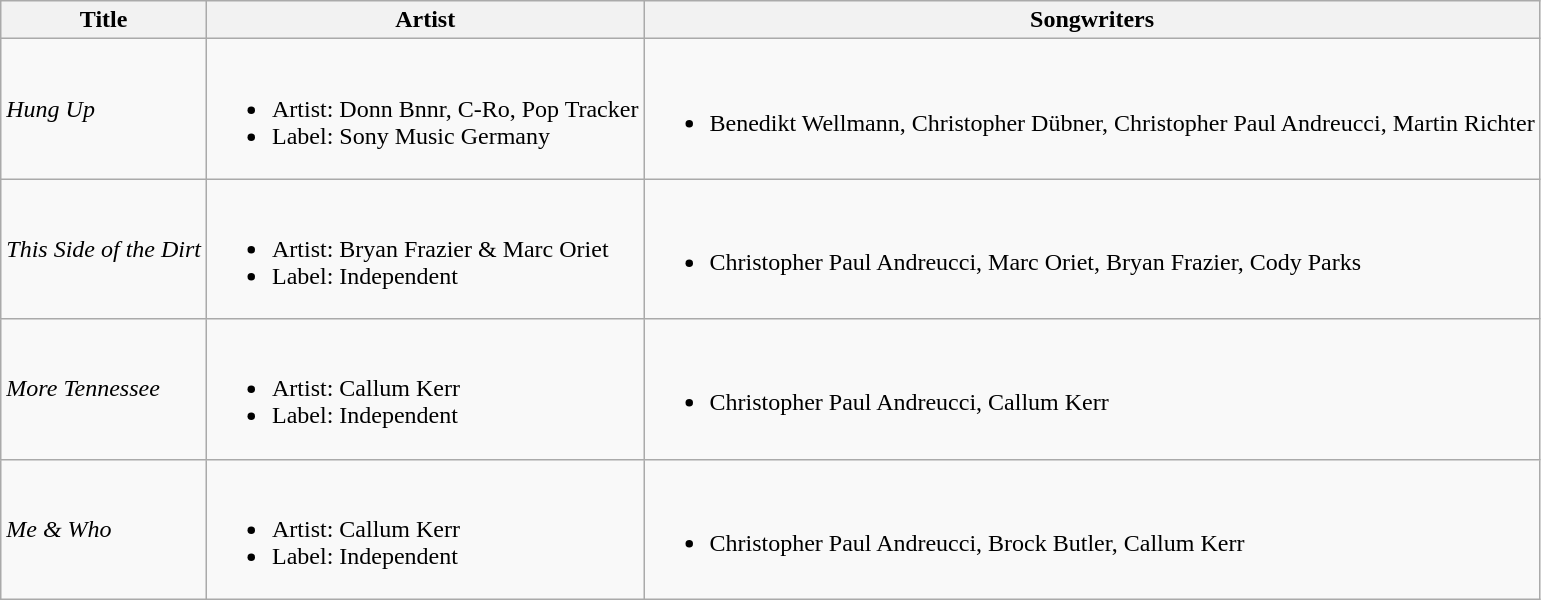<table class="wikitable">
<tr>
<th>Title</th>
<th>Artist</th>
<th>Songwriters</th>
</tr>
<tr>
<td><em>Hung Up</em></td>
<td><br><ul><li>Artist: Donn Bnnr, C-Ro, Pop Tracker</li><li>Label: Sony Music Germany</li></ul></td>
<td><br><ul><li>Benedikt Wellmann, Christopher Dübner, Christopher Paul Andreucci, Martin Richter</li></ul></td>
</tr>
<tr>
<td><em>This Side of the Dirt</em></td>
<td><br><ul><li>Artist: Bryan Frazier & Marc Oriet</li><li>Label: Independent</li></ul></td>
<td><br><ul><li>Christopher Paul Andreucci, Marc Oriet, Bryan Frazier, Cody Parks</li></ul></td>
</tr>
<tr>
<td><em>More Tennessee</em></td>
<td><br><ul><li>Artist: Callum Kerr</li><li>Label: Independent</li></ul></td>
<td><br><ul><li>Christopher Paul Andreucci, Callum Kerr</li></ul></td>
</tr>
<tr>
<td><em>Me & Who</em></td>
<td><br><ul><li>Artist: Callum Kerr</li><li>Label: Independent</li></ul></td>
<td><br><ul><li>Christopher Paul Andreucci, Brock Butler, Callum Kerr</li></ul></td>
</tr>
</table>
